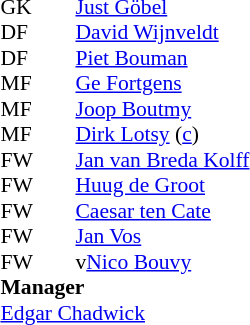<table cellspacing="0" cellpadding="0" style="font-size:90%; margin:0.2em auto;">
<tr>
<th width="25"></th>
<th width="25"></th>
</tr>
<tr>
<td>GK</td>
<td></td>
<td><a href='#'>Just Göbel</a></td>
</tr>
<tr>
<td>DF</td>
<td></td>
<td><a href='#'>David Wijnveldt</a></td>
</tr>
<tr>
<td>DF</td>
<td></td>
<td><a href='#'>Piet Bouman</a></td>
</tr>
<tr>
<td>MF</td>
<td></td>
<td><a href='#'>Ge Fortgens</a></td>
</tr>
<tr>
<td>MF</td>
<td></td>
<td><a href='#'>Joop Boutmy</a></td>
</tr>
<tr>
<td>MF</td>
<td></td>
<td><a href='#'>Dirk Lotsy</a> (<a href='#'>c</a>)</td>
</tr>
<tr>
<td>FW</td>
<td></td>
<td><a href='#'>Jan van Breda Kolff</a></td>
</tr>
<tr>
<td>FW</td>
<td></td>
<td><a href='#'>Huug de Groot</a></td>
</tr>
<tr>
<td>FW</td>
<td></td>
<td><a href='#'>Caesar ten Cate</a></td>
</tr>
<tr>
<td>FW</td>
<td></td>
<td><a href='#'>Jan Vos</a></td>
</tr>
<tr>
<td>FW</td>
<td></td>
<td>v<a href='#'>Nico Bouvy</a></td>
</tr>
<tr>
<td colspan=3><strong>Manager</strong></td>
</tr>
<tr>
<td colspan=4> <a href='#'>Edgar Chadwick</a></td>
</tr>
</table>
